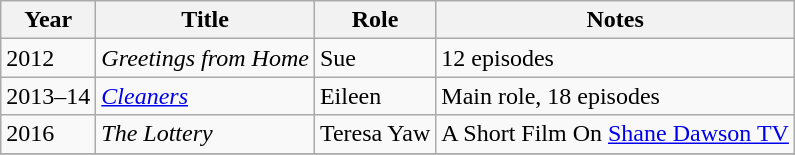<table class="wikitable sortable">
<tr>
<th>Year</th>
<th>Title</th>
<th>Role</th>
<th class="unsortable">Notes</th>
</tr>
<tr>
<td>2012</td>
<td><em>Greetings from Home</em></td>
<td>Sue</td>
<td>12 episodes</td>
</tr>
<tr>
<td>2013–14</td>
<td><em><a href='#'>Cleaners</a></em></td>
<td>Eileen</td>
<td>Main role, 18 episodes</td>
</tr>
<tr>
<td>2016</td>
<td><em>The Lottery</em></td>
<td>Teresa Yaw</td>
<td>A Short Film On <a href='#'>Shane Dawson TV</a></td>
</tr>
<tr>
</tr>
</table>
